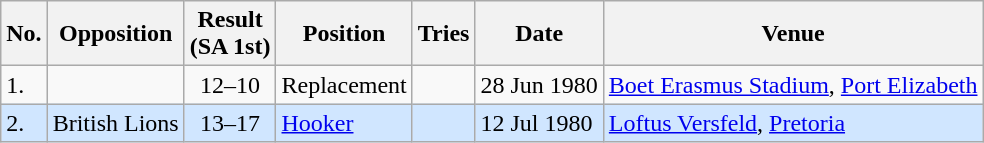<table class="wikitable">
<tr>
<th>No.</th>
<th>Opposition</th>
<th>Result<br>(SA 1st)</th>
<th>Position</th>
<th>Tries</th>
<th>Date</th>
<th>Venue</th>
</tr>
<tr>
<td>1.</td>
<td></td>
<td align="center">12–10</td>
<td>Replacement</td>
<td></td>
<td>28 Jun 1980</td>
<td><a href='#'>Boet Erasmus Stadium</a>, <a href='#'>Port Elizabeth</a></td>
</tr>
<tr style="background: #D0E6FF;">
<td>2.</td>
<td> British Lions</td>
<td align="center">13–17</td>
<td><a href='#'>Hooker</a></td>
<td></td>
<td>12 Jul 1980</td>
<td><a href='#'>Loftus Versfeld</a>, <a href='#'>Pretoria</a></td>
</tr>
</table>
